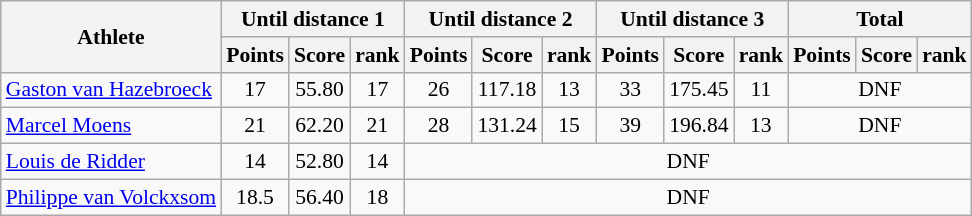<table class="wikitable" border="1" style="font-size:90%">
<tr>
<th rowspan=2>Athlete</th>
<th colspan=3>Until distance 1</th>
<th colspan=3>Until distance 2</th>
<th colspan=3>Until distance 3</th>
<th colspan=3>Total</th>
</tr>
<tr>
<th>Points</th>
<th>Score</th>
<th>rank</th>
<th>Points</th>
<th>Score</th>
<th>rank</th>
<th>Points</th>
<th>Score</th>
<th>rank</th>
<th>Points</th>
<th>Score</th>
<th>rank</th>
</tr>
<tr>
<td><a href='#'>Gaston van Hazebroeck</a></td>
<td align=center>17</td>
<td align=center>55.80</td>
<td align=center>17</td>
<td align=center>26</td>
<td align=center>117.18</td>
<td align=center>13</td>
<td align=center>33</td>
<td align=center>175.45</td>
<td align=center>11</td>
<td colspan=3 align=center>DNF</td>
</tr>
<tr>
<td><a href='#'>Marcel Moens</a></td>
<td align=center>21</td>
<td align=center>62.20</td>
<td align=center>21</td>
<td align=center>28</td>
<td align=center>131.24</td>
<td align=center>15</td>
<td align=center>39</td>
<td align=center>196.84</td>
<td align=center>13</td>
<td colspan=3 align=center>DNF</td>
</tr>
<tr>
<td><a href='#'>Louis de Ridder</a></td>
<td align=center>14</td>
<td align=center>52.80</td>
<td align=center>14</td>
<td colspan=9 align=center>DNF</td>
</tr>
<tr>
<td><a href='#'>Philippe van Volckxsom</a></td>
<td align=center>18.5</td>
<td align=center>56.40</td>
<td align=center>18</td>
<td colspan=9 align=center>DNF</td>
</tr>
</table>
